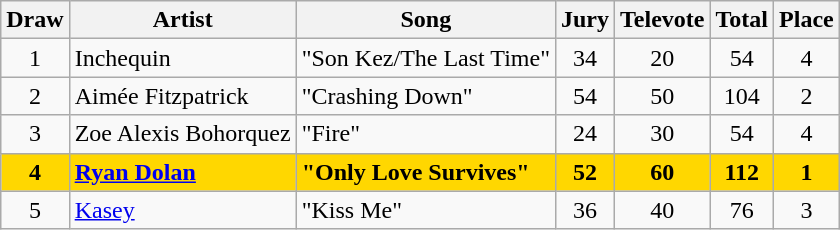<table class="sortable wikitable" style="margin: 1em auto 1em auto; text-align:center;">
<tr>
<th>Draw</th>
<th>Artist</th>
<th>Song</th>
<th>Jury</th>
<th>Televote</th>
<th>Total</th>
<th>Place</th>
</tr>
<tr>
<td>1</td>
<td align="left">Inchequin</td>
<td align="left">"Son Kez/The Last Time"</td>
<td>34</td>
<td>20</td>
<td>54</td>
<td>4</td>
</tr>
<tr>
<td>2</td>
<td align="left">Aimée Fitzpatrick</td>
<td align="left">"Crashing Down"</td>
<td>54</td>
<td>50</td>
<td>104</td>
<td>2</td>
</tr>
<tr>
<td>3</td>
<td align="left">Zoe Alexis Bohorquez</td>
<td align="left">"Fire"</td>
<td>24</td>
<td>30</td>
<td>54</td>
<td>4</td>
</tr>
<tr style="font-weight:bold; background:gold;">
<td>4</td>
<td align="left"><a href='#'>Ryan Dolan</a></td>
<td align="left">"Only Love Survives"</td>
<td>52</td>
<td>60</td>
<td>112</td>
<td>1</td>
</tr>
<tr>
<td>5</td>
<td align="left"><a href='#'>Kasey</a></td>
<td align="left">"Kiss Me"</td>
<td>36</td>
<td>40</td>
<td>76</td>
<td>3</td>
</tr>
</table>
